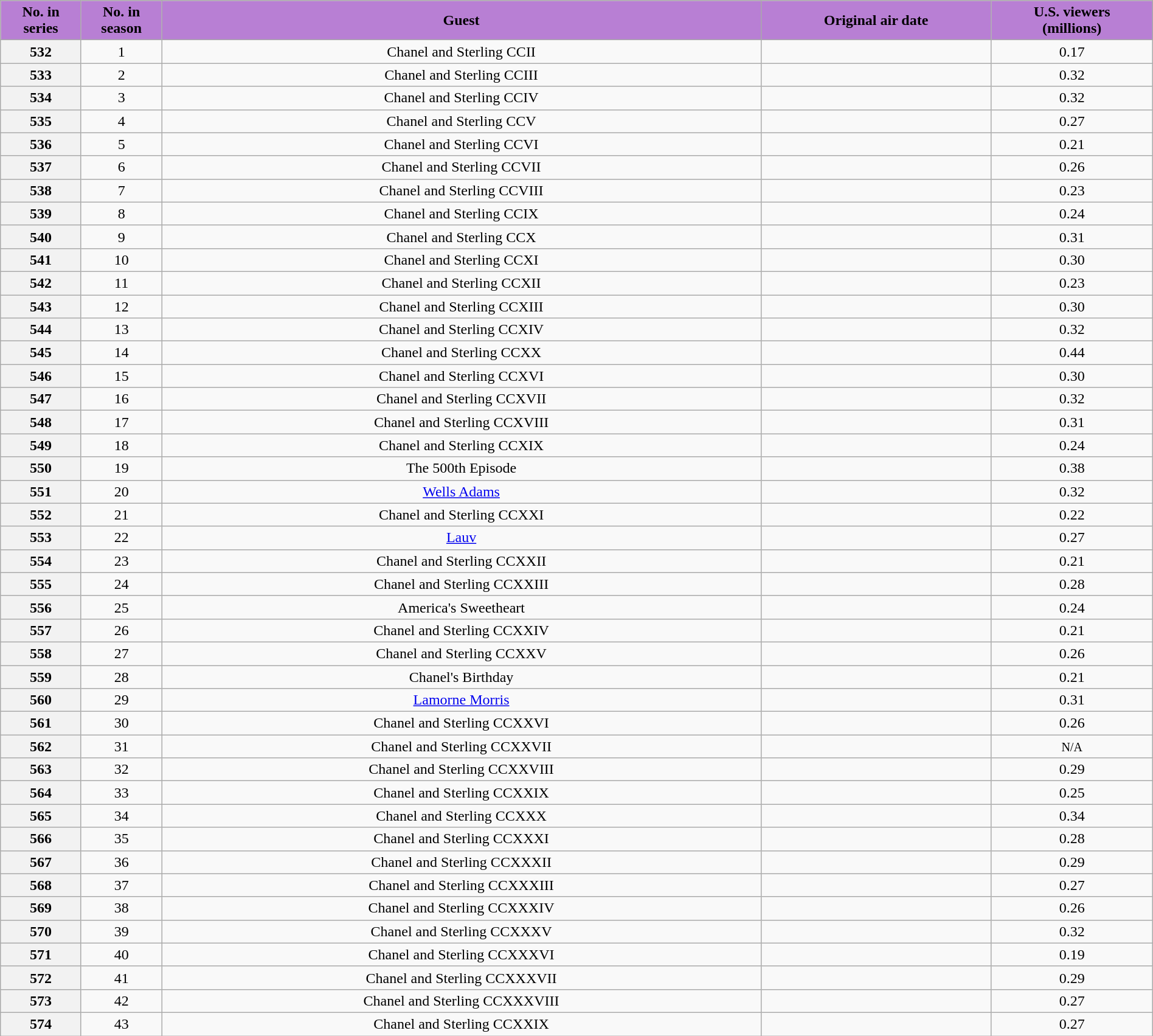<table class="wikitable plainrowheaders" style="width:100%;text-align: center">
<tr>
<th scope="col" style="background-color: #B87FD4; color: #000000;" width=7%>No. in<br>series</th>
<th scope="col" style="background-color: #B87FD4; color: #000000;" width=7%>No. in<br>season</th>
<th scope="col" style="background-color: #B87FD4; color: #000000;">Guest</th>
<th scope="col" style="background-color: #B87FD4; color: #000000;" width=20%>Original air date</th>
<th scope="col" style="background-color: #B87FD4; color: #000000;" width=14%>U.S. viewers<br>(millions)</th>
</tr>
<tr>
<th>532</th>
<td>1</td>
<td>Chanel and Sterling CCII</td>
<td></td>
<td>0.17</td>
</tr>
<tr>
<th>533</th>
<td>2</td>
<td>Chanel and Sterling CCIII</td>
<td></td>
<td>0.32</td>
</tr>
<tr>
<th>534</th>
<td>3</td>
<td>Chanel and Sterling CCIV</td>
<td></td>
<td>0.32</td>
</tr>
<tr>
<th>535</th>
<td>4</td>
<td>Chanel and Sterling CCV</td>
<td></td>
<td>0.27</td>
</tr>
<tr>
<th>536</th>
<td>5</td>
<td>Chanel and Sterling CCVI</td>
<td></td>
<td>0.21</td>
</tr>
<tr>
<th>537</th>
<td>6</td>
<td>Chanel and Sterling CCVII</td>
<td></td>
<td>0.26</td>
</tr>
<tr>
<th>538</th>
<td>7</td>
<td>Chanel and Sterling CCVIII</td>
<td></td>
<td>0.23</td>
</tr>
<tr>
<th>539</th>
<td>8</td>
<td>Chanel and Sterling CCIX</td>
<td></td>
<td>0.24</td>
</tr>
<tr>
<th>540</th>
<td>9</td>
<td>Chanel and Sterling CCX</td>
<td></td>
<td>0.31</td>
</tr>
<tr>
<th>541</th>
<td>10</td>
<td>Chanel and Sterling CCXI</td>
<td></td>
<td>0.30</td>
</tr>
<tr>
<th>542</th>
<td>11</td>
<td>Chanel and Sterling CCXII</td>
<td></td>
<td>0.23</td>
</tr>
<tr>
<th>543</th>
<td>12</td>
<td>Chanel and Sterling CCXIII</td>
<td></td>
<td>0.30</td>
</tr>
<tr>
<th>544</th>
<td>13</td>
<td>Chanel and Sterling CCXIV</td>
<td></td>
<td>0.32</td>
</tr>
<tr>
<th>545</th>
<td>14</td>
<td>Chanel and Sterling CCXX</td>
<td></td>
<td>0.44</td>
</tr>
<tr>
<th>546</th>
<td>15</td>
<td>Chanel and Sterling CCXVI</td>
<td></td>
<td>0.30</td>
</tr>
<tr>
<th>547</th>
<td>16</td>
<td>Chanel and Sterling CCXVII</td>
<td></td>
<td>0.32</td>
</tr>
<tr>
<th>548</th>
<td>17</td>
<td>Chanel and Sterling CCXVIII</td>
<td></td>
<td>0.31</td>
</tr>
<tr>
<th>549</th>
<td>18</td>
<td>Chanel and Sterling CCXIX</td>
<td></td>
<td>0.24</td>
</tr>
<tr>
<th>550</th>
<td>19</td>
<td>The 500th Episode</td>
<td></td>
<td>0.38</td>
</tr>
<tr>
<th>551</th>
<td>20</td>
<td><a href='#'>Wells Adams</a></td>
<td></td>
<td>0.32</td>
</tr>
<tr>
<th>552</th>
<td>21</td>
<td>Chanel and Sterling CCXXI</td>
<td></td>
<td>0.22</td>
</tr>
<tr>
<th>553</th>
<td>22</td>
<td><a href='#'>Lauv</a></td>
<td></td>
<td>0.27</td>
</tr>
<tr>
<th>554</th>
<td>23</td>
<td>Chanel and Sterling CCXXII</td>
<td></td>
<td>0.21</td>
</tr>
<tr>
<th>555</th>
<td>24</td>
<td>Chanel and Sterling CCXXIII</td>
<td></td>
<td>0.28</td>
</tr>
<tr>
<th>556</th>
<td>25</td>
<td>America's Sweetheart</td>
<td></td>
<td>0.24</td>
</tr>
<tr>
<th>557</th>
<td>26</td>
<td>Chanel and Sterling CCXXIV</td>
<td></td>
<td>0.21</td>
</tr>
<tr>
<th>558</th>
<td>27</td>
<td>Chanel and Sterling CCXXV</td>
<td></td>
<td>0.26</td>
</tr>
<tr>
<th>559</th>
<td>28</td>
<td>Chanel's Birthday</td>
<td></td>
<td>0.21</td>
</tr>
<tr>
<th>560</th>
<td>29</td>
<td><a href='#'>Lamorne Morris</a></td>
<td></td>
<td>0.31</td>
</tr>
<tr>
<th>561</th>
<td>30</td>
<td>Chanel and Sterling CCXXVI</td>
<td></td>
<td>0.26</td>
</tr>
<tr>
<th>562</th>
<td>31</td>
<td>Chanel and Sterling CCXXVII</td>
<td></td>
<td><span><small>N/A</small></span></td>
</tr>
<tr>
<th>563</th>
<td>32</td>
<td>Chanel and Sterling CCXXVIII</td>
<td></td>
<td>0.29</td>
</tr>
<tr>
<th>564</th>
<td>33</td>
<td>Chanel and Sterling CCXXIX</td>
<td></td>
<td>0.25</td>
</tr>
<tr>
<th>565</th>
<td>34</td>
<td>Chanel and Sterling CCXXX</td>
<td></td>
<td>0.34</td>
</tr>
<tr>
<th>566</th>
<td>35</td>
<td>Chanel and Sterling CCXXXI</td>
<td></td>
<td>0.28</td>
</tr>
<tr>
<th>567</th>
<td>36</td>
<td>Chanel and Sterling CCXXXII</td>
<td></td>
<td>0.29</td>
</tr>
<tr>
<th>568</th>
<td>37</td>
<td>Chanel and Sterling CCXXXIII</td>
<td></td>
<td>0.27</td>
</tr>
<tr>
<th>569</th>
<td>38</td>
<td>Chanel and Sterling CCXXXIV</td>
<td></td>
<td>0.26</td>
</tr>
<tr>
<th>570</th>
<td>39</td>
<td>Chanel and Sterling CCXXXV</td>
<td></td>
<td>0.32</td>
</tr>
<tr>
<th>571</th>
<td>40</td>
<td>Chanel and Sterling CCXXXVI</td>
<td></td>
<td>0.19</td>
</tr>
<tr>
<th>572</th>
<td>41</td>
<td>Chanel and Sterling CCXXXVII</td>
<td></td>
<td>0.29</td>
</tr>
<tr>
<th>573</th>
<td>42</td>
<td>Chanel and Sterling CCXXXVIII</td>
<td></td>
<td>0.27</td>
</tr>
<tr>
<th>574</th>
<td>43</td>
<td>Chanel and Sterling CCXXIX</td>
<td></td>
<td>0.27</td>
</tr>
</table>
